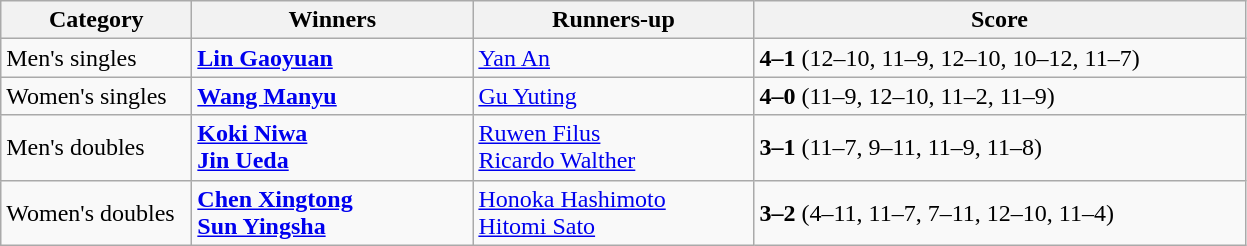<table class=wikitable style="white-space:nowrap;">
<tr>
<th scope="col" style="width: 120px;">Category</th>
<th scope="col" style="width: 180px;">Winners</th>
<th scope="col" style="width: 180px;">Runners-up</th>
<th scope="col" style="width: 320px;">Score</th>
</tr>
<tr>
<td>Men's singles</td>
<td> <strong><a href='#'>Lin Gaoyuan</a></strong></td>
<td> <a href='#'>Yan An</a></td>
<td><strong>4–1</strong> (12–10, 11–9, 12–10, 10–12, 11–7)</td>
</tr>
<tr>
<td>Women's singles</td>
<td> <strong><a href='#'>Wang Manyu</a></strong></td>
<td> <a href='#'>Gu Yuting</a></td>
<td><strong>4–0</strong> (11–9, 12–10, 11–2, 11–9)</td>
</tr>
<tr>
<td>Men's doubles</td>
<td> <strong><a href='#'>Koki Niwa</a></strong><br> <strong><a href='#'>Jin Ueda</a></strong></td>
<td> <a href='#'>Ruwen Filus</a><br> <a href='#'>Ricardo Walther</a></td>
<td><strong>3–1</strong> (11–7, 9–11, 11–9, 11–8)</td>
</tr>
<tr>
<td>Women's doubles</td>
<td> <strong><a href='#'>Chen Xingtong</a></strong><br> <strong><a href='#'>Sun Yingsha</a></strong></td>
<td> <a href='#'>Honoka Hashimoto</a><br> <a href='#'>Hitomi Sato</a></td>
<td><strong>3–2</strong> (4–11, 11–7, 7–11, 12–10, 11–4)</td>
</tr>
</table>
